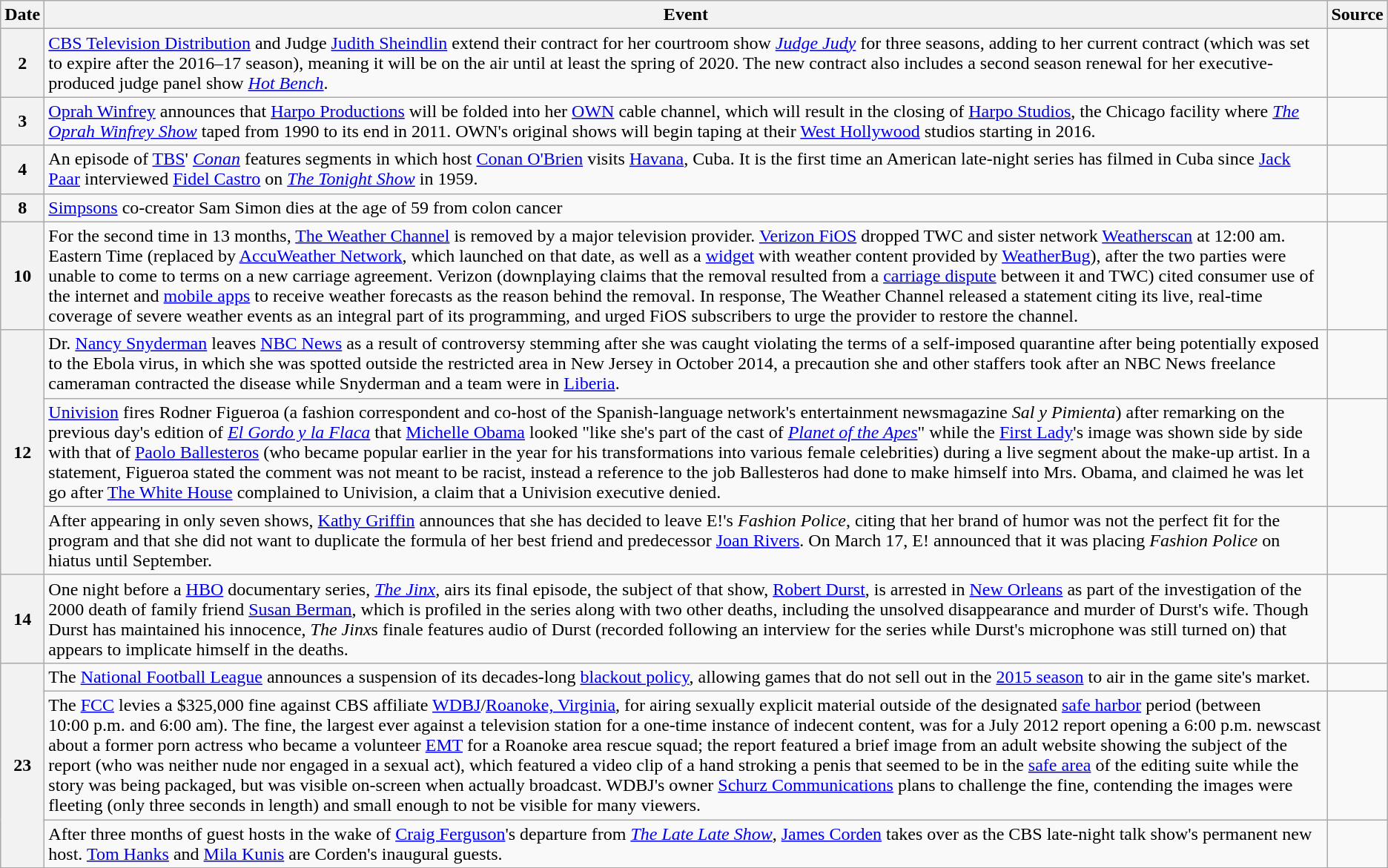<table class="wikitable">
<tr>
<th>Date</th>
<th>Event</th>
<th>Source</th>
</tr>
<tr>
<th>2</th>
<td><a href='#'>CBS Television Distribution</a> and Judge <a href='#'>Judith Sheindlin</a> extend their contract for her courtroom show <em><a href='#'>Judge Judy</a></em> for three seasons, adding to her current contract (which was set to expire after the 2016–17 season), meaning it will be on the air until at least the spring of 2020. The new contract also includes a second season renewal for her executive-produced judge panel show <em><a href='#'>Hot Bench</a></em>.</td>
<td></td>
</tr>
<tr>
<th>3</th>
<td><a href='#'>Oprah Winfrey</a> announces that <a href='#'>Harpo Productions</a> will be folded into her <a href='#'>OWN</a> cable channel, which will result in the closing of <a href='#'>Harpo Studios</a>, the Chicago facility where <em><a href='#'>The Oprah Winfrey Show</a></em> taped from 1990 to its end in 2011. OWN's original shows will begin taping at their <a href='#'>West Hollywood</a> studios starting in 2016.</td>
<td></td>
</tr>
<tr |>
<th>4</th>
<td>An episode of <a href='#'>TBS</a>' <em><a href='#'>Conan</a></em> features segments in which host <a href='#'>Conan O'Brien</a> visits <a href='#'>Havana</a>, Cuba. It is the first time an American late-night series has filmed in Cuba since <a href='#'>Jack Paar</a> interviewed <a href='#'>Fidel Castro</a> on <em><a href='#'>The Tonight Show</a></em> in 1959.</td>
<td></td>
</tr>
<tr>
<th>8</th>
<td><a href='#'>Simpsons</a> co-creator Sam Simon dies at the age of 59 from colon cancer</td>
<td></td>
</tr>
<tr>
<th>10</th>
<td>For the second time in 13 months, <a href='#'>The Weather Channel</a> is removed by a major television provider. <a href='#'>Verizon FiOS</a> dropped TWC and sister network <a href='#'>Weatherscan</a> at 12:00 am. Eastern Time (replaced by <a href='#'>AccuWeather Network</a>, which launched on that date, as well as a <a href='#'>widget</a> with weather content provided by <a href='#'>WeatherBug</a>), after the two parties were unable to come to terms on a new carriage agreement. Verizon (downplaying claims that the removal resulted from a <a href='#'>carriage dispute</a> between it and TWC) cited consumer use of the internet and <a href='#'>mobile apps</a> to receive weather forecasts as the reason behind the removal. In response, The Weather Channel released a statement citing its live, real-time coverage of severe weather events as an integral part of its programming, and urged FiOS subscribers to urge the provider to restore the channel.</td>
<td><br></td>
</tr>
<tr>
<th rowspan=3>12</th>
<td>Dr. <a href='#'>Nancy Snyderman</a> leaves <a href='#'>NBC News</a> as a result of controversy stemming after she was caught violating the terms of a self-imposed quarantine after being potentially exposed to the Ebola virus, in which she was spotted outside the restricted area in New Jersey in October 2014, a precaution she and other staffers took after an NBC News freelance cameraman contracted the disease while Snyderman and a team were in <a href='#'>Liberia</a>.</td>
<td></td>
</tr>
<tr>
<td><a href='#'>Univision</a> fires Rodner Figueroa (a fashion correspondent and co-host of the Spanish-language network's entertainment newsmagazine <em>Sal y Pimienta</em>) after remarking on the previous day's edition of <em><a href='#'>El Gordo y la Flaca</a></em> that <a href='#'>Michelle Obama</a> looked "like she's part of the cast of <em><a href='#'>Planet of the Apes</a></em>" while the <a href='#'>First Lady</a>'s image was shown side by side with that of <a href='#'>Paolo Ballesteros</a> (who became popular earlier in the year for his transformations into various female celebrities) during a live segment about the make-up artist. In a statement, Figueroa stated the comment was not meant to be racist, instead a reference to the job Ballesteros had done to make himself into Mrs. Obama, and claimed he was let go after <a href='#'>The White House</a> complained to Univision, a claim that a Univision executive denied.</td>
<td></td>
</tr>
<tr>
<td>After appearing in only seven shows, <a href='#'>Kathy Griffin</a> announces that she has decided to leave E!'s <em>Fashion Police</em>, citing that her brand of humor was not the perfect fit for the program and that she did not want to duplicate the formula of her best friend and predecessor <a href='#'>Joan Rivers</a>. On March 17, E! announced that it was placing <em>Fashion Police</em> on hiatus until September.</td>
<td></td>
</tr>
<tr>
<th>14</th>
<td>One night before a <a href='#'>HBO</a> documentary series, <em><a href='#'>The Jinx</a></em>, airs its final episode, the subject of that show, <a href='#'>Robert Durst</a>, is arrested in <a href='#'>New Orleans</a> as part of the investigation of the 2000 death of family friend <a href='#'>Susan Berman</a>, which is profiled in the series along with two other deaths, including the unsolved disappearance and murder of Durst's wife. Though Durst has maintained his innocence, <em>The Jinx</em>s finale features audio of Durst (recorded following an interview for the series while Durst's microphone was still turned on) that appears to implicate himself in the deaths.</td>
<td></td>
</tr>
<tr>
<th rowspan=3>23</th>
<td>The <a href='#'>National Football League</a> announces a suspension of its decades-long <a href='#'>blackout policy</a>, allowing games that do not sell out in the <a href='#'>2015 season</a> to air in the game site's market.</td>
<td></td>
</tr>
<tr>
<td>The <a href='#'>FCC</a> levies a $325,000 fine against CBS affiliate <a href='#'>WDBJ</a>/<a href='#'>Roanoke, Virginia</a>, for airing sexually explicit material outside of the designated <a href='#'>safe harbor</a> period (between 10:00 p.m. and 6:00 am). The fine, the largest ever against a television station for a one-time instance of indecent content, was for a July 2012 report opening a 6:00 p.m. newscast about a former porn actress who became a volunteer <a href='#'>EMT</a> for a Roanoke area rescue squad; the report featured a brief image from an adult website showing the subject of the report (who was neither nude nor engaged in a sexual act), which featured a video clip of a hand stroking a penis that seemed to be in the <a href='#'>safe area</a> of the editing suite while the story was being packaged, but was visible on-screen when actually broadcast. WDBJ's owner <a href='#'>Schurz Communications</a> plans to challenge the fine, contending the images were fleeting (only three seconds in length) and small enough to not be visible for many viewers.</td>
<td></td>
</tr>
<tr>
<td>After three months of guest hosts in the wake of <a href='#'>Craig Ferguson</a>'s departure from <em><a href='#'>The Late Late Show</a></em>, <a href='#'>James Corden</a> takes over as the CBS late-night talk show's permanent new host. <a href='#'>Tom Hanks</a> and <a href='#'>Mila Kunis</a> are Corden's inaugural guests.</td>
<td></td>
</tr>
</table>
